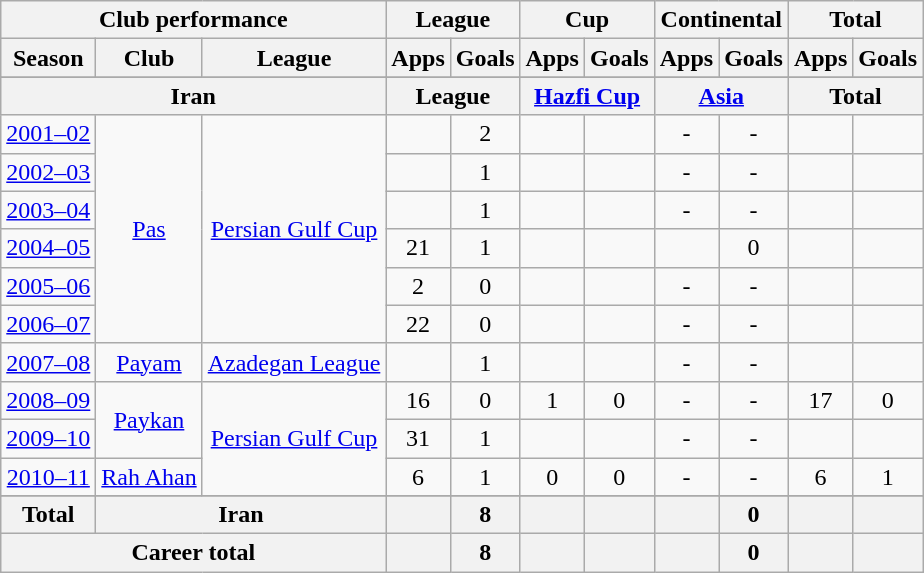<table class="wikitable" style="text-align:center">
<tr>
<th colspan=3>Club performance</th>
<th colspan=2>League</th>
<th colspan=2>Cup</th>
<th colspan=2>Continental</th>
<th colspan=2>Total</th>
</tr>
<tr>
<th>Season</th>
<th>Club</th>
<th>League</th>
<th>Apps</th>
<th>Goals</th>
<th>Apps</th>
<th>Goals</th>
<th>Apps</th>
<th>Goals</th>
<th>Apps</th>
<th>Goals</th>
</tr>
<tr>
</tr>
<tr>
<th colspan=3>Iran</th>
<th colspan=2>League</th>
<th colspan=2><a href='#'>Hazfi Cup</a></th>
<th colspan=2><a href='#'>Asia</a></th>
<th colspan=2>Total</th>
</tr>
<tr>
<td><a href='#'>2001–02</a></td>
<td rowspan="6"><a href='#'>Pas</a></td>
<td rowspan="6"><a href='#'>Persian Gulf Cup</a></td>
<td></td>
<td>2</td>
<td></td>
<td></td>
<td>-</td>
<td>-</td>
<td></td>
<td></td>
</tr>
<tr>
<td><a href='#'>2002–03</a></td>
<td></td>
<td>1</td>
<td></td>
<td></td>
<td>-</td>
<td>-</td>
<td></td>
<td></td>
</tr>
<tr>
<td><a href='#'>2003–04</a></td>
<td></td>
<td>1</td>
<td></td>
<td></td>
<td>-</td>
<td>-</td>
<td></td>
<td></td>
</tr>
<tr>
<td><a href='#'>2004–05</a></td>
<td>21</td>
<td>1</td>
<td></td>
<td></td>
<td></td>
<td>0</td>
<td></td>
<td></td>
</tr>
<tr>
<td><a href='#'>2005–06</a></td>
<td>2</td>
<td>0</td>
<td></td>
<td></td>
<td>-</td>
<td>-</td>
<td></td>
<td></td>
</tr>
<tr>
<td><a href='#'>2006–07</a></td>
<td>22</td>
<td>0</td>
<td></td>
<td></td>
<td>-</td>
<td>-</td>
<td></td>
<td></td>
</tr>
<tr>
<td><a href='#'>2007–08</a></td>
<td rowspan="1"><a href='#'>Payam</a></td>
<td rowspan="1"><a href='#'>Azadegan League</a></td>
<td></td>
<td>1</td>
<td></td>
<td></td>
<td>-</td>
<td>-</td>
<td></td>
<td></td>
</tr>
<tr>
<td><a href='#'>2008–09</a></td>
<td rowspan="2"><a href='#'>Paykan</a></td>
<td rowspan="3"><a href='#'>Persian Gulf Cup</a></td>
<td>16</td>
<td>0</td>
<td>1</td>
<td>0</td>
<td>-</td>
<td>-</td>
<td>17</td>
<td>0</td>
</tr>
<tr>
<td><a href='#'>2009–10</a></td>
<td>31</td>
<td>1</td>
<td></td>
<td></td>
<td>-</td>
<td>-</td>
<td></td>
<td></td>
</tr>
<tr>
<td><a href='#'>2010–11</a></td>
<td rowspan="1"><a href='#'>Rah Ahan</a></td>
<td>6</td>
<td>1</td>
<td>0</td>
<td>0</td>
<td>-</td>
<td>-</td>
<td>6</td>
<td>1</td>
</tr>
<tr>
</tr>
<tr>
<th rowspan=1>Total</th>
<th colspan=2>Iran</th>
<th></th>
<th>8</th>
<th></th>
<th></th>
<th></th>
<th>0</th>
<th></th>
<th></th>
</tr>
<tr>
<th colspan=3>Career total</th>
<th></th>
<th>8</th>
<th></th>
<th></th>
<th></th>
<th>0</th>
<th></th>
<th></th>
</tr>
</table>
